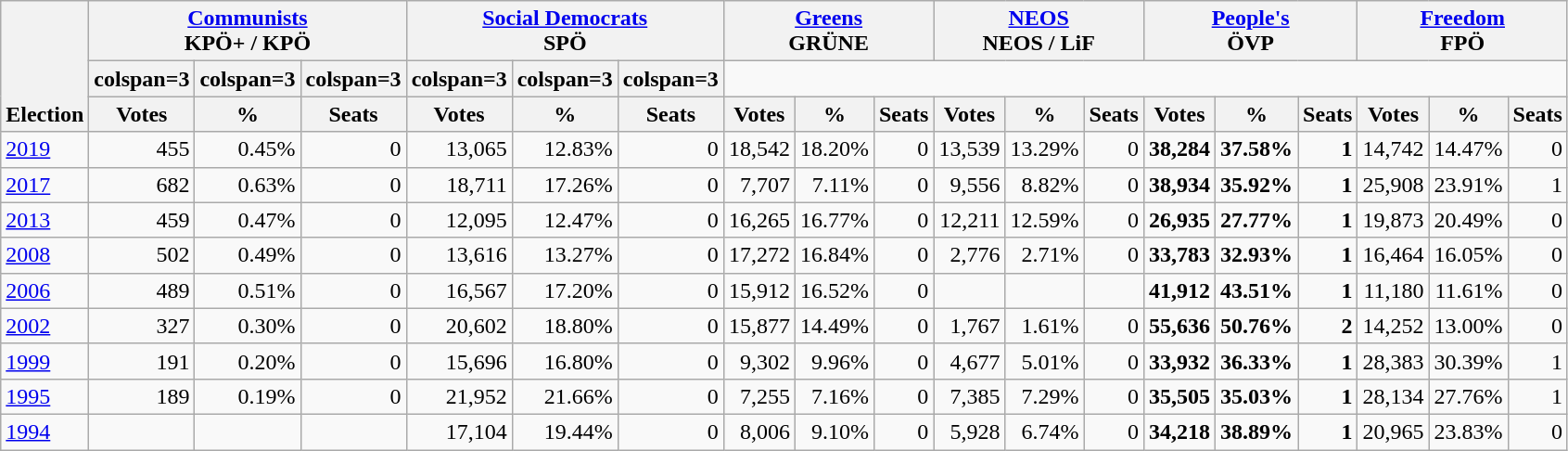<table class="wikitable" border="1" style="font-size:100%; text-align:right;">
<tr>
<th style="text-align:left;" valign=bottom rowspan=3>Election</th>
<th valign=bottom colspan=3><a href='#'>Communists</a><br>KPÖ+ / KPÖ</th>
<th valign=bottom colspan=3><a href='#'>Social Democrats</a><br>SPÖ</th>
<th valign=bottom colspan=3><a href='#'>Greens</a><br>GRÜNE</th>
<th valign=bottom colspan=3><a href='#'>NEOS</a><br>NEOS / LiF</th>
<th valign=bottom colspan=3><a href='#'>People's</a><br>ÖVP</th>
<th valign=bottom colspan=3><a href='#'>Freedom</a><br>FPÖ</th>
</tr>
<tr>
<th>colspan=3 </th>
<th>colspan=3 </th>
<th>colspan=3 </th>
<th>colspan=3 </th>
<th>colspan=3 </th>
<th>colspan=3 </th>
</tr>
<tr>
<th>Votes</th>
<th>%</th>
<th>Seats</th>
<th>Votes</th>
<th>%</th>
<th>Seats</th>
<th>Votes</th>
<th>%</th>
<th>Seats</th>
<th>Votes</th>
<th>%</th>
<th>Seats</th>
<th>Votes</th>
<th>%</th>
<th>Seats</th>
<th>Votes</th>
<th>%</th>
<th>Seats</th>
</tr>
<tr>
<td align=left><a href='#'>2019</a></td>
<td>455</td>
<td>0.45%</td>
<td>0</td>
<td>13,065</td>
<td>12.83%</td>
<td>0</td>
<td>18,542</td>
<td>18.20%</td>
<td>0</td>
<td>13,539</td>
<td>13.29%</td>
<td>0</td>
<td><strong>38,284</strong></td>
<td><strong>37.58%</strong></td>
<td><strong>1</strong></td>
<td>14,742</td>
<td>14.47%</td>
<td>0</td>
</tr>
<tr>
<td align=left><a href='#'>2017</a></td>
<td>682</td>
<td>0.63%</td>
<td>0</td>
<td>18,711</td>
<td>17.26%</td>
<td>0</td>
<td>7,707</td>
<td>7.11%</td>
<td>0</td>
<td>9,556</td>
<td>8.82%</td>
<td>0</td>
<td><strong>38,934</strong></td>
<td><strong>35.92%</strong></td>
<td><strong>1</strong></td>
<td>25,908</td>
<td>23.91%</td>
<td>1</td>
</tr>
<tr>
<td align=left><a href='#'>2013</a></td>
<td>459</td>
<td>0.47%</td>
<td>0</td>
<td>12,095</td>
<td>12.47%</td>
<td>0</td>
<td>16,265</td>
<td>16.77%</td>
<td>0</td>
<td>12,211</td>
<td>12.59%</td>
<td>0</td>
<td><strong>26,935</strong></td>
<td><strong>27.77%</strong></td>
<td><strong>1</strong></td>
<td>19,873</td>
<td>20.49%</td>
<td>0</td>
</tr>
<tr>
<td align=left><a href='#'>2008</a></td>
<td>502</td>
<td>0.49%</td>
<td>0</td>
<td>13,616</td>
<td>13.27%</td>
<td>0</td>
<td>17,272</td>
<td>16.84%</td>
<td>0</td>
<td>2,776</td>
<td>2.71%</td>
<td>0</td>
<td><strong>33,783</strong></td>
<td><strong>32.93%</strong></td>
<td><strong>1</strong></td>
<td>16,464</td>
<td>16.05%</td>
<td>0</td>
</tr>
<tr>
<td align=left><a href='#'>2006</a></td>
<td>489</td>
<td>0.51%</td>
<td>0</td>
<td>16,567</td>
<td>17.20%</td>
<td>0</td>
<td>15,912</td>
<td>16.52%</td>
<td>0</td>
<td></td>
<td></td>
<td></td>
<td><strong>41,912</strong></td>
<td><strong>43.51%</strong></td>
<td><strong>1</strong></td>
<td>11,180</td>
<td>11.61%</td>
<td>0</td>
</tr>
<tr>
<td align=left><a href='#'>2002</a></td>
<td>327</td>
<td>0.30%</td>
<td>0</td>
<td>20,602</td>
<td>18.80%</td>
<td>0</td>
<td>15,877</td>
<td>14.49%</td>
<td>0</td>
<td>1,767</td>
<td>1.61%</td>
<td>0</td>
<td><strong>55,636</strong></td>
<td><strong>50.76%</strong></td>
<td><strong>2</strong></td>
<td>14,252</td>
<td>13.00%</td>
<td>0</td>
</tr>
<tr>
<td align=left><a href='#'>1999</a></td>
<td>191</td>
<td>0.20%</td>
<td>0</td>
<td>15,696</td>
<td>16.80%</td>
<td>0</td>
<td>9,302</td>
<td>9.96%</td>
<td>0</td>
<td>4,677</td>
<td>5.01%</td>
<td>0</td>
<td><strong>33,932</strong></td>
<td><strong>36.33%</strong></td>
<td><strong>1</strong></td>
<td>28,383</td>
<td>30.39%</td>
<td>1</td>
</tr>
<tr>
<td align=left><a href='#'>1995</a></td>
<td>189</td>
<td>0.19%</td>
<td>0</td>
<td>21,952</td>
<td>21.66%</td>
<td>0</td>
<td>7,255</td>
<td>7.16%</td>
<td>0</td>
<td>7,385</td>
<td>7.29%</td>
<td>0</td>
<td><strong>35,505</strong></td>
<td><strong>35.03%</strong></td>
<td><strong>1</strong></td>
<td>28,134</td>
<td>27.76%</td>
<td>1</td>
</tr>
<tr>
<td align=left><a href='#'>1994</a></td>
<td></td>
<td></td>
<td></td>
<td>17,104</td>
<td>19.44%</td>
<td>0</td>
<td>8,006</td>
<td>9.10%</td>
<td>0</td>
<td>5,928</td>
<td>6.74%</td>
<td>0</td>
<td><strong>34,218</strong></td>
<td><strong>38.89%</strong></td>
<td><strong>1</strong></td>
<td>20,965</td>
<td>23.83%</td>
<td>0</td>
</tr>
</table>
